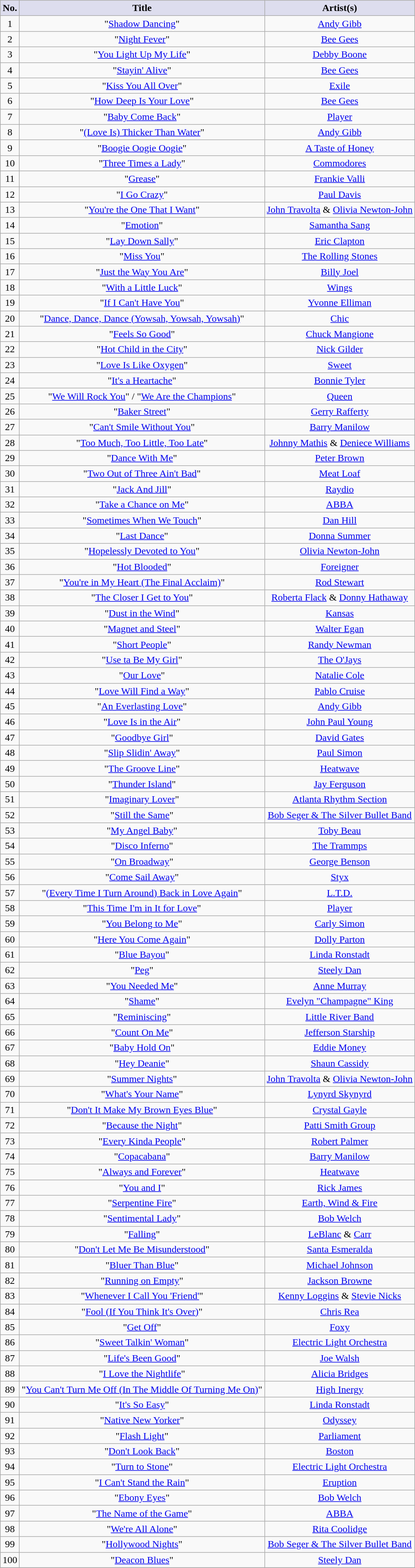<table class="wikitable sortable" style="text-align: center">
<tr>
<th scope="col" style="background:#dde;">No.</th>
<th scope="col" style="background:#dde;">Title</th>
<th scope="col" style="background:#dde;">Artist(s)</th>
</tr>
<tr>
<td>1</td>
<td>"<a href='#'>Shadow Dancing</a>"</td>
<td><a href='#'>Andy Gibb</a></td>
</tr>
<tr>
<td>2</td>
<td>"<a href='#'>Night Fever</a>"</td>
<td><a href='#'>Bee Gees</a></td>
</tr>
<tr>
<td>3</td>
<td>"<a href='#'>You Light Up My Life</a>"</td>
<td><a href='#'>Debby Boone</a></td>
</tr>
<tr>
<td>4</td>
<td>"<a href='#'>Stayin' Alive</a>"</td>
<td><a href='#'>Bee Gees</a></td>
</tr>
<tr>
<td>5</td>
<td>"<a href='#'>Kiss You All Over</a>"</td>
<td><a href='#'>Exile</a></td>
</tr>
<tr>
<td>6</td>
<td>"<a href='#'>How Deep Is Your Love</a>"</td>
<td><a href='#'>Bee Gees</a></td>
</tr>
<tr>
<td>7</td>
<td>"<a href='#'>Baby Come Back</a>"</td>
<td><a href='#'>Player</a></td>
</tr>
<tr>
<td>8</td>
<td>"<a href='#'>(Love Is) Thicker Than Water</a>"</td>
<td><a href='#'>Andy Gibb</a></td>
</tr>
<tr>
<td>9</td>
<td>"<a href='#'>Boogie Oogie Oogie</a>"</td>
<td><a href='#'>A Taste of Honey</a></td>
</tr>
<tr>
<td>10</td>
<td>"<a href='#'>Three Times a Lady</a>"</td>
<td><a href='#'>Commodores</a></td>
</tr>
<tr>
<td>11</td>
<td>"<a href='#'>Grease</a>"</td>
<td><a href='#'>Frankie Valli</a></td>
</tr>
<tr>
<td>12</td>
<td>"<a href='#'>I Go Crazy</a>"</td>
<td><a href='#'>Paul Davis</a></td>
</tr>
<tr>
<td>13</td>
<td>"<a href='#'>You're the One That I Want</a>"</td>
<td><a href='#'>John Travolta</a> & <a href='#'>Olivia Newton-John</a></td>
</tr>
<tr>
<td>14</td>
<td>"<a href='#'>Emotion</a>"</td>
<td><a href='#'>Samantha Sang</a></td>
</tr>
<tr>
<td>15</td>
<td>"<a href='#'>Lay Down Sally</a>"</td>
<td><a href='#'>Eric Clapton</a></td>
</tr>
<tr>
<td>16</td>
<td>"<a href='#'>Miss You</a>"</td>
<td><a href='#'>The Rolling Stones</a></td>
</tr>
<tr>
<td>17</td>
<td>"<a href='#'>Just the Way You Are</a>"</td>
<td><a href='#'>Billy Joel</a></td>
</tr>
<tr>
<td>18</td>
<td>"<a href='#'>With a Little Luck</a>"</td>
<td><a href='#'>Wings</a></td>
</tr>
<tr>
<td>19</td>
<td>"<a href='#'>If I Can't Have You</a>"</td>
<td><a href='#'>Yvonne Elliman</a></td>
</tr>
<tr>
<td>20</td>
<td>"<a href='#'>Dance, Dance, Dance (Yowsah, Yowsah, Yowsah)</a>"</td>
<td><a href='#'>Chic</a></td>
</tr>
<tr>
<td>21</td>
<td>"<a href='#'>Feels So Good</a>"</td>
<td><a href='#'>Chuck Mangione</a></td>
</tr>
<tr>
<td>22</td>
<td>"<a href='#'>Hot Child in the City</a>"</td>
<td><a href='#'>Nick Gilder</a></td>
</tr>
<tr>
<td>23</td>
<td>"<a href='#'>Love Is Like Oxygen</a>"</td>
<td><a href='#'>Sweet</a></td>
</tr>
<tr>
<td>24</td>
<td>"<a href='#'>It's a Heartache</a>"</td>
<td><a href='#'>Bonnie Tyler</a></td>
</tr>
<tr>
<td>25</td>
<td>"<a href='#'>We Will Rock You</a>" / "<a href='#'>We Are the Champions</a>"</td>
<td><a href='#'>Queen</a></td>
</tr>
<tr>
<td>26</td>
<td>"<a href='#'>Baker Street</a>"</td>
<td><a href='#'>Gerry Rafferty</a></td>
</tr>
<tr>
<td>27</td>
<td>"<a href='#'>Can't Smile Without You</a>"</td>
<td><a href='#'>Barry Manilow</a></td>
</tr>
<tr>
<td>28</td>
<td>"<a href='#'>Too Much, Too Little, Too Late</a>"</td>
<td><a href='#'>Johnny Mathis</a> & <a href='#'>Deniece Williams</a></td>
</tr>
<tr>
<td>29</td>
<td>"<a href='#'>Dance With Me</a>"</td>
<td><a href='#'>Peter Brown</a></td>
</tr>
<tr>
<td>30</td>
<td>"<a href='#'>Two Out of Three Ain't Bad</a>"</td>
<td><a href='#'>Meat Loaf</a></td>
</tr>
<tr>
<td>31</td>
<td>"<a href='#'>Jack And Jill</a>"</td>
<td><a href='#'>Raydio</a></td>
</tr>
<tr>
<td>32</td>
<td>"<a href='#'>Take a Chance on Me</a>"</td>
<td><a href='#'>ABBA</a></td>
</tr>
<tr>
<td>33</td>
<td>"<a href='#'>Sometimes When We Touch</a>"</td>
<td><a href='#'>Dan Hill</a></td>
</tr>
<tr>
<td>34</td>
<td>"<a href='#'>Last Dance</a>"</td>
<td><a href='#'>Donna Summer</a></td>
</tr>
<tr>
<td>35</td>
<td>"<a href='#'>Hopelessly Devoted to You</a>"</td>
<td><a href='#'>Olivia Newton-John</a></td>
</tr>
<tr>
<td>36</td>
<td>"<a href='#'>Hot Blooded</a>"</td>
<td><a href='#'>Foreigner</a></td>
</tr>
<tr>
<td>37</td>
<td>"<a href='#'>You're in My Heart (The Final Acclaim)</a>"</td>
<td><a href='#'>Rod Stewart</a></td>
</tr>
<tr>
<td>38</td>
<td>"<a href='#'>The Closer I Get to You</a>"</td>
<td><a href='#'>Roberta Flack</a> & <a href='#'>Donny Hathaway</a></td>
</tr>
<tr>
<td>39</td>
<td>"<a href='#'>Dust in the Wind</a>"</td>
<td><a href='#'>Kansas</a></td>
</tr>
<tr>
<td>40</td>
<td>"<a href='#'>Magnet and Steel</a>"</td>
<td><a href='#'>Walter Egan</a></td>
</tr>
<tr>
<td>41</td>
<td>"<a href='#'>Short People</a>"</td>
<td><a href='#'>Randy Newman</a></td>
</tr>
<tr>
<td>42</td>
<td>"<a href='#'>Use ta Be My Girl</a>"</td>
<td><a href='#'>The O'Jays</a></td>
</tr>
<tr>
<td>43</td>
<td>"<a href='#'>Our Love</a>"</td>
<td><a href='#'>Natalie Cole</a></td>
</tr>
<tr>
<td>44</td>
<td>"<a href='#'>Love Will Find a Way</a>"</td>
<td><a href='#'>Pablo Cruise</a></td>
</tr>
<tr>
<td>45</td>
<td>"<a href='#'>An Everlasting Love</a>"</td>
<td><a href='#'>Andy Gibb</a></td>
</tr>
<tr>
<td>46</td>
<td>"<a href='#'>Love Is in the Air</a>"</td>
<td><a href='#'>John Paul Young</a></td>
</tr>
<tr>
<td>47</td>
<td>"<a href='#'>Goodbye Girl</a>"</td>
<td><a href='#'>David Gates</a></td>
</tr>
<tr>
<td>48</td>
<td>"<a href='#'>Slip Slidin' Away</a>"</td>
<td><a href='#'>Paul Simon</a></td>
</tr>
<tr>
<td>49</td>
<td>"<a href='#'>The Groove Line</a>"</td>
<td><a href='#'>Heatwave</a></td>
</tr>
<tr>
<td>50</td>
<td>"<a href='#'>Thunder Island</a>"</td>
<td><a href='#'>Jay Ferguson</a></td>
</tr>
<tr>
<td>51</td>
<td>"<a href='#'>Imaginary Lover</a>"</td>
<td><a href='#'>Atlanta Rhythm Section</a></td>
</tr>
<tr>
<td>52</td>
<td>"<a href='#'>Still the Same</a>"</td>
<td><a href='#'>Bob Seger & The Silver Bullet Band</a></td>
</tr>
<tr>
<td>53</td>
<td>"<a href='#'>My Angel Baby</a>"</td>
<td><a href='#'>Toby Beau</a></td>
</tr>
<tr>
<td>54</td>
<td>"<a href='#'>Disco Inferno</a>"</td>
<td><a href='#'>The Trammps</a></td>
</tr>
<tr>
<td>55</td>
<td>"<a href='#'>On Broadway</a>"</td>
<td><a href='#'>George Benson</a></td>
</tr>
<tr>
<td>56</td>
<td>"<a href='#'>Come Sail Away</a>"</td>
<td><a href='#'>Styx</a></td>
</tr>
<tr>
<td>57</td>
<td>"<a href='#'>(Every Time I Turn Around) Back in Love Again</a>"</td>
<td><a href='#'>L.T.D.</a></td>
</tr>
<tr>
<td>58</td>
<td>"<a href='#'>This Time I'm in It for Love</a>"</td>
<td><a href='#'>Player</a></td>
</tr>
<tr>
<td>59</td>
<td>"<a href='#'>You Belong to Me</a>"</td>
<td><a href='#'>Carly Simon</a></td>
</tr>
<tr>
<td>60</td>
<td>"<a href='#'>Here You Come Again</a>"</td>
<td><a href='#'>Dolly Parton</a></td>
</tr>
<tr>
<td>61</td>
<td>"<a href='#'>Blue Bayou</a>"</td>
<td><a href='#'>Linda Ronstadt</a></td>
</tr>
<tr>
<td>62</td>
<td>"<a href='#'>Peg</a>"</td>
<td><a href='#'>Steely Dan</a></td>
</tr>
<tr>
<td>63</td>
<td>"<a href='#'>You Needed Me</a>"</td>
<td><a href='#'>Anne Murray</a></td>
</tr>
<tr>
<td>64</td>
<td>"<a href='#'>Shame</a>"</td>
<td><a href='#'>Evelyn "Champagne" King</a></td>
</tr>
<tr>
<td>65</td>
<td>"<a href='#'>Reminiscing</a>"</td>
<td><a href='#'>Little River Band</a></td>
</tr>
<tr>
<td>66</td>
<td>"<a href='#'>Count On Me</a>"</td>
<td><a href='#'>Jefferson Starship</a></td>
</tr>
<tr>
<td>67</td>
<td>"<a href='#'>Baby Hold On</a>"</td>
<td><a href='#'>Eddie Money</a></td>
</tr>
<tr>
<td>68</td>
<td>"<a href='#'>Hey Deanie</a>"</td>
<td><a href='#'>Shaun Cassidy</a></td>
</tr>
<tr>
<td>69</td>
<td>"<a href='#'>Summer Nights</a>"</td>
<td><a href='#'>John Travolta</a> & <a href='#'>Olivia Newton-John</a></td>
</tr>
<tr>
<td>70</td>
<td>"<a href='#'>What's Your Name</a>"</td>
<td><a href='#'>Lynyrd Skynyrd</a></td>
</tr>
<tr>
<td>71</td>
<td>"<a href='#'>Don't It Make My Brown Eyes Blue</a>"</td>
<td><a href='#'>Crystal Gayle</a></td>
</tr>
<tr>
<td>72</td>
<td>"<a href='#'>Because the Night</a>"</td>
<td><a href='#'>Patti Smith Group</a></td>
</tr>
<tr>
<td>73</td>
<td>"<a href='#'>Every Kinda People</a>"</td>
<td><a href='#'>Robert Palmer</a></td>
</tr>
<tr>
<td>74</td>
<td>"<a href='#'>Copacabana</a>"</td>
<td><a href='#'>Barry Manilow</a></td>
</tr>
<tr>
<td>75</td>
<td>"<a href='#'>Always and Forever</a>"</td>
<td><a href='#'>Heatwave</a></td>
</tr>
<tr>
<td>76</td>
<td>"<a href='#'>You and I</a>"</td>
<td><a href='#'>Rick James</a></td>
</tr>
<tr>
<td>77</td>
<td>"<a href='#'>Serpentine Fire</a>"</td>
<td><a href='#'>Earth, Wind & Fire</a></td>
</tr>
<tr>
<td>78</td>
<td>"<a href='#'>Sentimental Lady</a>"</td>
<td><a href='#'>Bob Welch</a></td>
</tr>
<tr>
<td>79</td>
<td>"<a href='#'>Falling</a>"</td>
<td><a href='#'>LeBlanc</a> & <a href='#'>Carr</a></td>
</tr>
<tr>
<td>80</td>
<td>"<a href='#'>Don't Let Me Be Misunderstood</a>"</td>
<td><a href='#'>Santa Esmeralda</a></td>
</tr>
<tr>
<td>81</td>
<td>"<a href='#'>Bluer Than Blue</a>"</td>
<td><a href='#'>Michael Johnson</a></td>
</tr>
<tr>
<td>82</td>
<td>"<a href='#'>Running on Empty</a>"</td>
<td><a href='#'>Jackson Browne</a></td>
</tr>
<tr>
<td>83</td>
<td>"<a href='#'>Whenever I Call You 'Friend'</a>"</td>
<td><a href='#'>Kenny Loggins</a> & <a href='#'>Stevie Nicks</a></td>
</tr>
<tr>
<td>84</td>
<td>"<a href='#'>Fool (If You Think It's Over)</a>"</td>
<td><a href='#'>Chris Rea</a></td>
</tr>
<tr>
<td>85</td>
<td>"<a href='#'>Get Off</a>"</td>
<td><a href='#'>Foxy</a></td>
</tr>
<tr>
<td>86</td>
<td>"<a href='#'>Sweet Talkin' Woman</a>"</td>
<td><a href='#'>Electric Light Orchestra</a></td>
</tr>
<tr>
<td>87</td>
<td>"<a href='#'>Life's Been Good</a>"</td>
<td><a href='#'>Joe Walsh</a></td>
</tr>
<tr>
<td>88</td>
<td>"<a href='#'>I Love the Nightlife</a>"</td>
<td><a href='#'>Alicia Bridges</a></td>
</tr>
<tr>
<td>89</td>
<td>"<a href='#'>You Can't Turn Me Off (In The Middle Of Turning Me On)</a>"</td>
<td><a href='#'>High Inergy</a></td>
</tr>
<tr>
<td>90</td>
<td>"<a href='#'>It's So Easy</a>"</td>
<td><a href='#'>Linda Ronstadt</a></td>
</tr>
<tr>
<td>91</td>
<td>"<a href='#'>Native New Yorker</a>"</td>
<td><a href='#'>Odyssey</a></td>
</tr>
<tr>
<td>92</td>
<td>"<a href='#'>Flash Light</a>"</td>
<td><a href='#'>Parliament</a></td>
</tr>
<tr>
<td>93</td>
<td>"<a href='#'>Don't Look Back</a>"</td>
<td><a href='#'>Boston</a></td>
</tr>
<tr>
<td>94</td>
<td>"<a href='#'>Turn to Stone</a>"</td>
<td><a href='#'>Electric Light Orchestra</a></td>
</tr>
<tr>
<td>95</td>
<td>"<a href='#'>I Can't Stand the Rain</a>"</td>
<td><a href='#'>Eruption</a></td>
</tr>
<tr>
<td>96</td>
<td>"<a href='#'>Ebony Eyes</a>"</td>
<td><a href='#'>Bob Welch</a></td>
</tr>
<tr>
<td>97</td>
<td>"<a href='#'>The Name of the Game</a>"</td>
<td><a href='#'>ABBA</a></td>
</tr>
<tr>
<td>98</td>
<td>"<a href='#'>We're All Alone</a>"</td>
<td><a href='#'>Rita Coolidge</a></td>
</tr>
<tr>
<td>99</td>
<td>"<a href='#'>Hollywood Nights</a>"</td>
<td><a href='#'>Bob Seger & The Silver Bullet Band</a></td>
</tr>
<tr>
<td>100</td>
<td>"<a href='#'>Deacon Blues</a>"</td>
<td><a href='#'>Steely Dan</a></td>
</tr>
<tr>
</tr>
</table>
